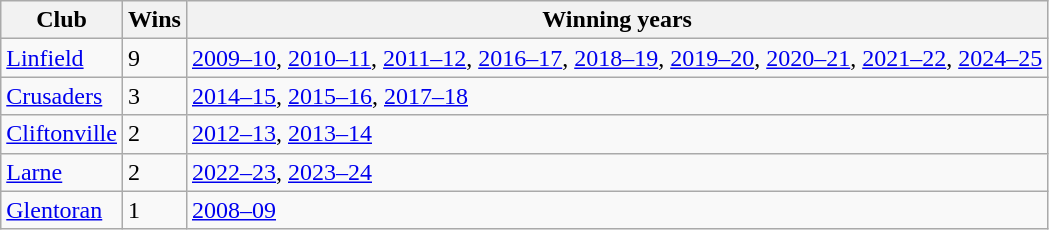<table class="wikitable">
<tr>
<th>Club</th>
<th>Wins</th>
<th>Winning years</th>
</tr>
<tr>
<td><a href='#'>Linfield</a></td>
<td>9</td>
<td><a href='#'>2009–10</a>, <a href='#'>2010–11</a>, <a href='#'>2011–12</a>, <a href='#'>2016–17</a>, <a href='#'>2018–19</a>, <a href='#'>2019–20</a>, <a href='#'>2020–21</a>, <a href='#'>2021–22</a>, <a href='#'>2024–25</a></td>
</tr>
<tr>
<td><a href='#'>Crusaders</a></td>
<td>3</td>
<td><a href='#'>2014–15</a>, <a href='#'>2015–16</a>, <a href='#'>2017–18</a></td>
</tr>
<tr>
<td><a href='#'>Cliftonville</a></td>
<td>2</td>
<td><a href='#'>2012–13</a>, <a href='#'>2013–14</a></td>
</tr>
<tr>
<td><a href='#'>Larne</a></td>
<td>2</td>
<td><a href='#'>2022–23</a>, <a href='#'>2023–24</a></td>
</tr>
<tr>
<td><a href='#'>Glentoran</a></td>
<td>1</td>
<td><a href='#'>2008–09</a></td>
</tr>
</table>
